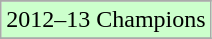<table class="wikitable">
<tr>
</tr>
<tr width=10px bgcolor="#ccffcc">
<td>2012–13 Champions</td>
</tr>
<tr>
</tr>
</table>
